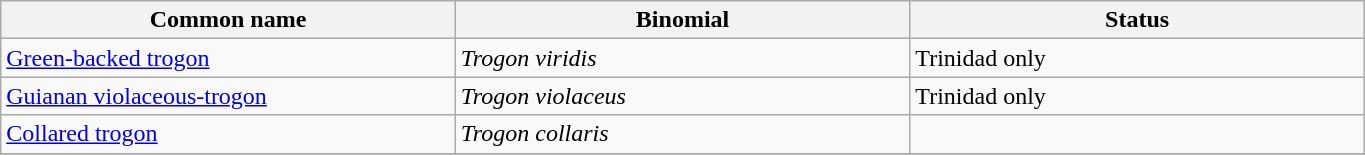<table width=72% class="wikitable">
<tr>
<th width=24%>Common name</th>
<th width=24%>Binomial</th>
<th width=24%>Status</th>
</tr>
<tr>
<td><a href='#'>Green-backed trogon</a></td>
<td><em>Trogon viridis</em></td>
<td>Trinidad only</td>
</tr>
<tr>
<td><a href='#'>Guianan violaceous-trogon</a></td>
<td><em>Trogon violaceus</em></td>
<td>Trinidad only</td>
</tr>
<tr>
<td><a href='#'>Collared trogon</a></td>
<td><em>Trogon collaris</em></td>
<td></td>
</tr>
<tr>
</tr>
</table>
